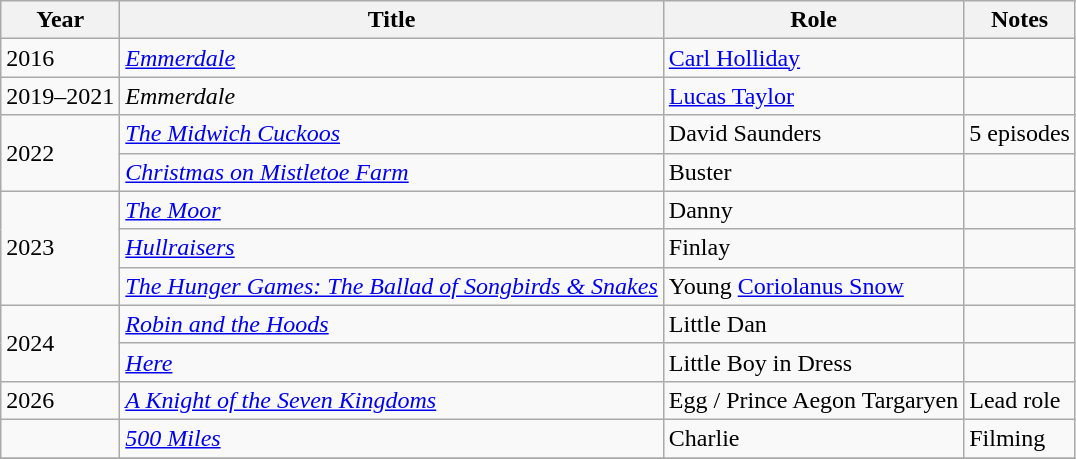<table class="wikitable sortable">
<tr>
<th>Year</th>
<th>Title</th>
<th>Role</th>
<th class="unsortable">Notes</th>
</tr>
<tr>
<td>2016</td>
<td><em><a href='#'>Emmerdale</a></em></td>
<td><a href='#'>Carl Holliday</a></td>
<td></td>
</tr>
<tr>
<td>2019–2021</td>
<td><em>Emmerdale</em></td>
<td><a href='#'>Lucas Taylor</a></td>
<td></td>
</tr>
<tr>
<td rowspan="2">2022</td>
<td><em><a href='#'>The Midwich Cuckoos</a></em></td>
<td>David Saunders</td>
<td>5 episodes</td>
</tr>
<tr>
<td><em><a href='#'>Christmas on Mistletoe Farm</a></em></td>
<td>Buster</td>
<td></td>
</tr>
<tr>
<td rowspan="3">2023</td>
<td><em><a href='#'>The Moor</a></em></td>
<td>Danny</td>
<td></td>
</tr>
<tr>
<td><em><a href='#'>Hullraisers</a></em></td>
<td>Finlay</td>
<td></td>
</tr>
<tr>
<td><em><a href='#'>The Hunger Games: The Ballad of Songbirds & Snakes</a></em></td>
<td>Young <a href='#'>Coriolanus Snow</a></td>
<td></td>
</tr>
<tr>
<td rowspan="2">2024</td>
<td><em><a href='#'>Robin and the Hoods</a></em></td>
<td>Little Dan</td>
<td></td>
</tr>
<tr>
<td><em><a href='#'>Here</a></em></td>
<td>Little Boy in Dress</td>
<td></td>
</tr>
<tr>
<td>2026</td>
<td><em><a href='#'>A Knight of the Seven Kingdoms</a></em> </td>
<td>Egg / Prince Aegon Targaryen</td>
<td>Lead role</td>
</tr>
<tr>
<td></td>
<td><em><a href='#'>500 Miles</a></em></td>
<td>Charlie</td>
<td>Filming</td>
</tr>
<tr>
</tr>
</table>
